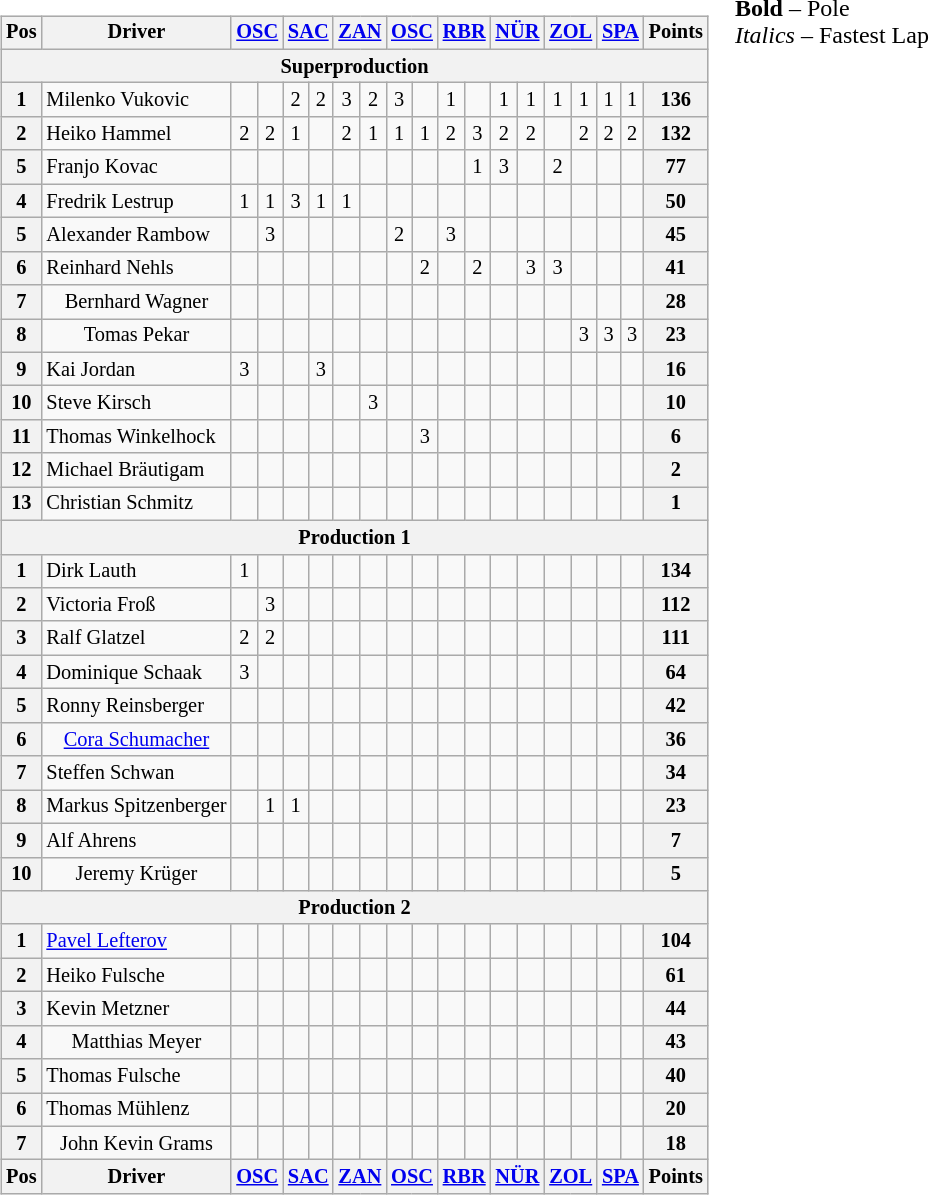<table>
<tr>
<td><br><table class="wikitable" style="font-size:85%; text-align:center">
<tr style="background:#f9f9f9" valign="top">
<th valign="middle">Pos</th>
<th valign="middle">Driver</th>
<th colspan=2><a href='#'>OSC</a><br></th>
<th colspan=2><a href='#'>SAC</a><br></th>
<th colspan=2><a href='#'>ZAN</a><br></th>
<th colspan=2><a href='#'>OSC</a><br></th>
<th colspan=2><a href='#'>RBR</a><br></th>
<th colspan=2><a href='#'>NÜR</a><br></th>
<th colspan=2><a href='#'>ZOL</a><br></th>
<th colspan=2><a href='#'>SPA</a><br></th>
<th valign="middle">Points</th>
</tr>
<tr>
<th colspan=19>Superproduction</th>
</tr>
<tr>
<th>1</th>
<td align="left"> Milenko Vukovic</td>
<td></td>
<td></td>
<td>2</td>
<td>2</td>
<td>3</td>
<td>2</td>
<td>3</td>
<td></td>
<td>1</td>
<td></td>
<td>1</td>
<td>1</td>
<td>1</td>
<td>1</td>
<td>1</td>
<td>1</td>
<th>136</th>
</tr>
<tr>
<th>2</th>
<td align="left"> Heiko Hammel</td>
<td>2</td>
<td>2</td>
<td>1</td>
<td></td>
<td>2</td>
<td>1</td>
<td>1</td>
<td>1</td>
<td>2</td>
<td>3</td>
<td>2</td>
<td>2</td>
<td></td>
<td>2</td>
<td>2</td>
<td>2</td>
<th>132</th>
</tr>
<tr>
<th>5</th>
<td align="left"> Franjo Kovac</td>
<td></td>
<td></td>
<td></td>
<td></td>
<td></td>
<td></td>
<td></td>
<td></td>
<td></td>
<td>1</td>
<td>3</td>
<td></td>
<td>2</td>
<td></td>
<td></td>
<td></td>
<th>77</th>
</tr>
<tr>
<th>4</th>
<td align="left"> Fredrik Lestrup</td>
<td>1</td>
<td>1</td>
<td>3</td>
<td>1</td>
<td>1</td>
<td></td>
<td></td>
<td></td>
<td></td>
<td></td>
<td></td>
<td></td>
<td></td>
<td></td>
<td></td>
<td></td>
<th>50</th>
</tr>
<tr>
<th>5</th>
<td align="left"> Alexander Rambow</td>
<td></td>
<td>3</td>
<td></td>
<td></td>
<td></td>
<td></td>
<td>2</td>
<td></td>
<td>3</td>
<td></td>
<td></td>
<td></td>
<td></td>
<td></td>
<td></td>
<td></td>
<th>45</th>
</tr>
<tr>
<th>6</th>
<td align="left"> Reinhard Nehls</td>
<td></td>
<td></td>
<td></td>
<td></td>
<td></td>
<td></td>
<td></td>
<td>2</td>
<td></td>
<td>2</td>
<td></td>
<td>3</td>
<td>3</td>
<td></td>
<td></td>
<td></td>
<th>41</th>
</tr>
<tr>
<th>7</th>
<td> Bernhard Wagner</td>
<td></td>
<td></td>
<td></td>
<td></td>
<td></td>
<td></td>
<td></td>
<td></td>
<td></td>
<td></td>
<td></td>
<td></td>
<td></td>
<td></td>
<td></td>
<td></td>
<th>28</th>
</tr>
<tr>
<th>8</th>
<td> Tomas Pekar</td>
<td></td>
<td></td>
<td></td>
<td></td>
<td></td>
<td></td>
<td></td>
<td></td>
<td></td>
<td></td>
<td></td>
<td></td>
<td></td>
<td>3</td>
<td>3</td>
<td>3</td>
<th>23</th>
</tr>
<tr>
<th>9</th>
<td align="left"> Kai Jordan</td>
<td>3</td>
<td></td>
<td></td>
<td>3</td>
<td></td>
<td></td>
<td></td>
<td></td>
<td></td>
<td></td>
<td></td>
<td></td>
<td></td>
<td></td>
<td></td>
<td></td>
<th>16</th>
</tr>
<tr>
<th>10</th>
<td align="left"> Steve Kirsch</td>
<td></td>
<td></td>
<td></td>
<td></td>
<td></td>
<td>3</td>
<td></td>
<td></td>
<td></td>
<td></td>
<td></td>
<td></td>
<td></td>
<td></td>
<td></td>
<td></td>
<th>10</th>
</tr>
<tr>
<th>11</th>
<td align="left"> Thomas Winkelhock</td>
<td></td>
<td></td>
<td></td>
<td></td>
<td></td>
<td></td>
<td></td>
<td>3</td>
<td></td>
<td></td>
<td></td>
<td></td>
<td></td>
<td></td>
<td></td>
<td></td>
<th>6</th>
</tr>
<tr>
<th>12</th>
<td align="left"> Michael Bräutigam</td>
<td></td>
<td></td>
<td></td>
<td></td>
<td></td>
<td></td>
<td></td>
<td></td>
<td></td>
<td></td>
<td></td>
<td></td>
<td></td>
<td></td>
<td></td>
<td></td>
<th>2</th>
</tr>
<tr>
<th>13</th>
<td align="left"> Christian Schmitz</td>
<td></td>
<td></td>
<td></td>
<td></td>
<td></td>
<td></td>
<td></td>
<td></td>
<td></td>
<td></td>
<td></td>
<td></td>
<td></td>
<td></td>
<td></td>
<td></td>
<th>1</th>
</tr>
<tr>
<th colspan=19>Production 1</th>
</tr>
<tr>
<th>1</th>
<td align="left"> Dirk Lauth</td>
<td>1</td>
<td></td>
<td></td>
<td></td>
<td></td>
<td></td>
<td></td>
<td></td>
<td></td>
<td></td>
<td></td>
<td></td>
<td></td>
<td></td>
<td></td>
<td></td>
<th>134</th>
</tr>
<tr>
<th>2</th>
<td align="left"> Victoria Froß</td>
<td></td>
<td>3</td>
<td></td>
<td></td>
<td></td>
<td></td>
<td></td>
<td></td>
<td></td>
<td></td>
<td></td>
<td></td>
<td></td>
<td></td>
<td></td>
<td></td>
<th>112</th>
</tr>
<tr>
<th>3</th>
<td align="left"> Ralf Glatzel</td>
<td>2</td>
<td>2</td>
<td></td>
<td></td>
<td></td>
<td></td>
<td></td>
<td></td>
<td></td>
<td></td>
<td></td>
<td></td>
<td></td>
<td></td>
<td></td>
<td></td>
<th>111</th>
</tr>
<tr>
<th>4</th>
<td align="left"> Dominique Schaak</td>
<td>3</td>
<td></td>
<td></td>
<td></td>
<td></td>
<td></td>
<td></td>
<td></td>
<td></td>
<td></td>
<td></td>
<td></td>
<td></td>
<td></td>
<td></td>
<td></td>
<th>64</th>
</tr>
<tr>
<th>5</th>
<td align="left"> Ronny Reinsberger</td>
<td></td>
<td></td>
<td></td>
<td></td>
<td></td>
<td></td>
<td></td>
<td></td>
<td></td>
<td></td>
<td></td>
<td></td>
<td></td>
<td></td>
<td></td>
<td></td>
<th>42</th>
</tr>
<tr>
<th>6</th>
<td> <a href='#'>Cora Schumacher</a></td>
<td></td>
<td></td>
<td></td>
<td></td>
<td></td>
<td></td>
<td></td>
<td></td>
<td></td>
<td></td>
<td></td>
<td></td>
<td></td>
<td></td>
<td></td>
<td></td>
<th>36</th>
</tr>
<tr>
<th>7</th>
<td align="left"> Steffen Schwan</td>
<td></td>
<td></td>
<td></td>
<td></td>
<td></td>
<td></td>
<td></td>
<td></td>
<td></td>
<td></td>
<td></td>
<td></td>
<td></td>
<td></td>
<td></td>
<td></td>
<th>34</th>
</tr>
<tr>
<th>8</th>
<td align="left"> Markus Spitzenberger</td>
<td></td>
<td>1</td>
<td>1</td>
<td></td>
<td></td>
<td></td>
<td></td>
<td></td>
<td></td>
<td></td>
<td></td>
<td></td>
<td></td>
<td></td>
<td></td>
<td></td>
<th>23</th>
</tr>
<tr>
<th>9</th>
<td align="left"> Alf Ahrens</td>
<td></td>
<td></td>
<td></td>
<td></td>
<td></td>
<td></td>
<td></td>
<td></td>
<td></td>
<td></td>
<td></td>
<td></td>
<td></td>
<td></td>
<td></td>
<td></td>
<th>7</th>
</tr>
<tr>
<th>10</th>
<td> Jeremy Krüger</td>
<td></td>
<td></td>
<td></td>
<td></td>
<td></td>
<td></td>
<td></td>
<td></td>
<td></td>
<td></td>
<td></td>
<td></td>
<td></td>
<td></td>
<td></td>
<td></td>
<th>5</th>
</tr>
<tr>
<th colspan=19>Production 2</th>
</tr>
<tr>
<th>1</th>
<td align="left"> <a href='#'>Pavel Lefterov</a></td>
<td></td>
<td></td>
<td></td>
<td></td>
<td></td>
<td></td>
<td></td>
<td></td>
<td></td>
<td></td>
<td></td>
<td></td>
<td></td>
<td></td>
<td></td>
<td></td>
<th>104</th>
</tr>
<tr>
<th>2</th>
<td align="left"> Heiko Fulsche</td>
<td></td>
<td></td>
<td></td>
<td></td>
<td></td>
<td></td>
<td></td>
<td></td>
<td></td>
<td></td>
<td></td>
<td></td>
<td></td>
<td></td>
<td></td>
<td></td>
<th>61</th>
</tr>
<tr>
<th>3</th>
<td align="left"> Kevin Metzner</td>
<td></td>
<td></td>
<td></td>
<td></td>
<td></td>
<td></td>
<td></td>
<td></td>
<td></td>
<td></td>
<td></td>
<td></td>
<td></td>
<td></td>
<td></td>
<td></td>
<th>44</th>
</tr>
<tr>
<th>4</th>
<td> Matthias Meyer</td>
<td></td>
<td></td>
<td></td>
<td></td>
<td></td>
<td></td>
<td></td>
<td></td>
<td></td>
<td></td>
<td></td>
<td></td>
<td></td>
<td></td>
<td></td>
<td></td>
<th>43</th>
</tr>
<tr>
<th>5</th>
<td align="left"> Thomas Fulsche</td>
<td></td>
<td></td>
<td></td>
<td></td>
<td></td>
<td></td>
<td></td>
<td></td>
<td></td>
<td></td>
<td></td>
<td></td>
<td></td>
<td></td>
<td></td>
<td></td>
<th>40</th>
</tr>
<tr>
<th>6</th>
<td align="left"> Thomas Mühlenz</td>
<td></td>
<td></td>
<td></td>
<td></td>
<td></td>
<td></td>
<td></td>
<td></td>
<td></td>
<td></td>
<td></td>
<td></td>
<td></td>
<td></td>
<td></td>
<td></td>
<th>20</th>
</tr>
<tr>
<th>7</th>
<td> John Kevin Grams</td>
<td></td>
<td></td>
<td></td>
<td></td>
<td></td>
<td></td>
<td></td>
<td></td>
<td></td>
<td></td>
<td></td>
<td></td>
<td></td>
<td></td>
<td></td>
<td></td>
<th>18</th>
</tr>
<tr>
<th valign="middle">Pos</th>
<th valign="middle">Driver</th>
<th colspan=2><a href='#'>OSC</a><br></th>
<th colspan=2><a href='#'>SAC</a><br></th>
<th colspan=2><a href='#'>ZAN</a><br></th>
<th colspan=2><a href='#'>OSC</a><br></th>
<th colspan=2><a href='#'>RBR</a><br></th>
<th colspan=2><a href='#'>NÜR</a><br></th>
<th colspan=2><a href='#'>ZOL</a><br></th>
<th colspan=2><a href='#'>SPA</a><br></th>
<th valign="middle">Points</th>
</tr>
</table>
</td>
<td valign="top"><br>
<span><strong>Bold</strong> – Pole<br><em>Italics</em> – Fastest Lap</span></td>
</tr>
</table>
